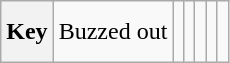<table class="wikitable" style="height:2.6em">
<tr>
<th>Key</th>
<td> Buzzed out</td>
<td></td>
<td></td>
<td></td>
<td></td>
<td></td>
</tr>
</table>
